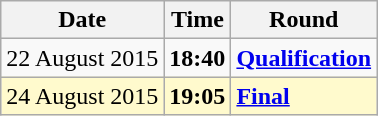<table class="wikitable">
<tr>
<th>Date</th>
<th>Time</th>
<th>Round</th>
</tr>
<tr>
<td>22 August 2015</td>
<td><strong>18:40</strong></td>
<td><strong><a href='#'>Qualification</a></strong></td>
</tr>
<tr style=background:lemonchiffon>
<td>24 August 2015</td>
<td><strong>19:05</strong></td>
<td><strong><a href='#'>Final</a></strong></td>
</tr>
</table>
